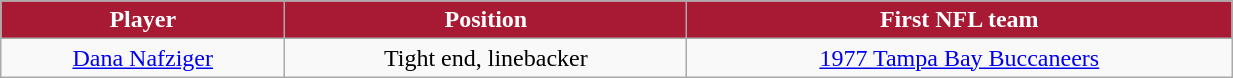<table class="wikitable" width="65%">
<tr align="center" style="background:#A81933;color:#FFFFFF;">
<td><strong>Player</strong></td>
<td><strong>Position</strong></td>
<td><strong>First NFL team</strong></td>
</tr>
<tr align="center" bgcolor="">
<td><a href='#'>Dana Nafziger</a></td>
<td>Tight end, linebacker</td>
<td><a href='#'>1977 Tampa Bay Buccaneers</a></td>
</tr>
</table>
